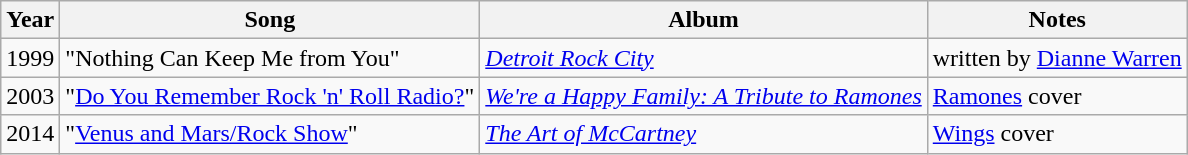<table class="wikitable">
<tr>
<th>Year</th>
<th>Song</th>
<th>Album</th>
<th>Notes</th>
</tr>
<tr>
<td>1999</td>
<td>"Nothing Can Keep Me from You"</td>
<td><em><a href='#'>Detroit Rock City</a></em></td>
<td>written by <a href='#'>Dianne Warren</a></td>
</tr>
<tr>
<td>2003</td>
<td>"<a href='#'>Do You Remember Rock 'n' Roll Radio?</a>"</td>
<td><em><a href='#'>We're a Happy Family: A Tribute to Ramones</a></em></td>
<td><a href='#'>Ramones</a> cover</td>
</tr>
<tr>
<td>2014</td>
<td>"<a href='#'>Venus and Mars/Rock Show</a>"</td>
<td><em><a href='#'>The Art of McCartney</a></em></td>
<td><a href='#'>Wings</a> cover</td>
</tr>
</table>
